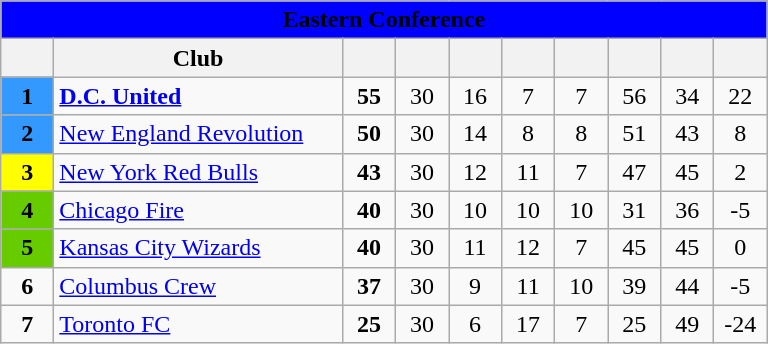<table class="wikitable">
<tr>
<td colspan="10"  style="text-align:center; background:blue;"><span><strong>Eastern Conference</strong></span></td>
</tr>
<tr>
<th width=28></th>
<th width=185>Club</th>
<th width=28></th>
<th width=28></th>
<th width=28></th>
<th width=28></th>
<th width=28></th>
<th width=28></th>
<th width=28></th>
<th width=28></th>
</tr>
<tr>
<td style="background:#39f; text-align:center;"><strong>1</strong></td>
<td><strong><a href='#'>D.C. United</a></strong></td>
<td align=center><strong>55</strong></td>
<td align=center>30</td>
<td align=center>16</td>
<td align=center>7</td>
<td align=center>7</td>
<td align=center>56</td>
<td align=center>34</td>
<td align=center>22</td>
</tr>
<tr>
<td style="background:#39f; text-align:center;"><strong>2</strong></td>
<td><a href='#'>New England Revolution</a></td>
<td align=center><strong>50</strong></td>
<td align=center>30</td>
<td align=center>14</td>
<td align=center>8</td>
<td align=center>8</td>
<td align=center>51</td>
<td align=center>43</td>
<td align=center>8</td>
</tr>
<tr>
<td style="background:#ff0; text-align:center;"><strong>3</strong></td>
<td><a href='#'>New York Red Bulls</a></td>
<td align=center><strong>43</strong></td>
<td align=center>30</td>
<td align=center>12</td>
<td align=center>11</td>
<td align=center>7</td>
<td align=center>47</td>
<td align=center>45</td>
<td align=center>2</td>
</tr>
<tr>
<td style="background:#6c0; text-align:center;"><strong>4</strong></td>
<td><a href='#'>Chicago Fire</a></td>
<td align=center><strong>40</strong></td>
<td align=center>30</td>
<td align=center>10</td>
<td align=center>10</td>
<td align=center>10</td>
<td align=center>31</td>
<td align=center>36</td>
<td align=center>-5</td>
</tr>
<tr>
<td style="background:#6c0; text-align:center;"><strong>5</strong></td>
<td><a href='#'>Kansas City Wizards</a></td>
<td align=center><strong>40</strong></td>
<td align=center>30</td>
<td align=center>11</td>
<td align=center>12</td>
<td align=center>7</td>
<td align=center>45</td>
<td align=center>45</td>
<td align=center>0</td>
</tr>
<tr>
<td align=center><strong>6</strong></td>
<td><a href='#'>Columbus Crew</a></td>
<td align=center><strong>37</strong></td>
<td align=center>30</td>
<td align=center>9</td>
<td align=center>11</td>
<td align=center>10</td>
<td align=center>39</td>
<td align=center>44</td>
<td align=center>-5</td>
</tr>
<tr>
<td align=center><strong>7</strong></td>
<td><a href='#'>Toronto FC</a></td>
<td align=center><strong>25</strong></td>
<td align=center>30</td>
<td align=center>6</td>
<td align=center>17</td>
<td align=center>7</td>
<td align=center>25</td>
<td align=center>49</td>
<td align=center>-24</td>
</tr>
</table>
